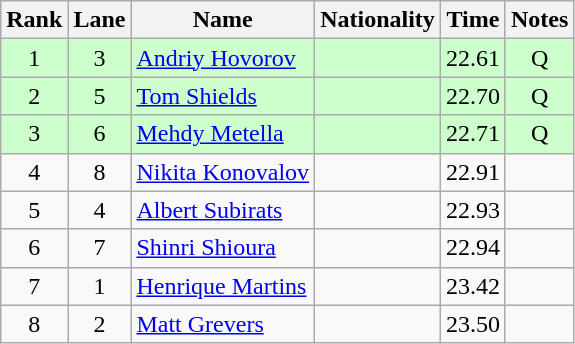<table class="wikitable sortable" style="text-align:center">
<tr>
<th>Rank</th>
<th>Lane</th>
<th>Name</th>
<th>Nationality</th>
<th>Time</th>
<th>Notes</th>
</tr>
<tr bgcolor=ccffcc>
<td>1</td>
<td>3</td>
<td align=left><a href='#'>Andriy Hovorov</a></td>
<td align=left></td>
<td>22.61</td>
<td>Q</td>
</tr>
<tr bgcolor=ccffcc>
<td>2</td>
<td>5</td>
<td align=left><a href='#'>Tom Shields</a></td>
<td align=left></td>
<td>22.70</td>
<td>Q</td>
</tr>
<tr bgcolor=ccffcc>
<td>3</td>
<td>6</td>
<td align=left><a href='#'>Mehdy Metella</a></td>
<td align=left></td>
<td>22.71</td>
<td>Q</td>
</tr>
<tr>
<td>4</td>
<td>8</td>
<td align=left><a href='#'>Nikita Konovalov</a></td>
<td align=left></td>
<td>22.91</td>
<td></td>
</tr>
<tr>
<td>5</td>
<td>4</td>
<td align=left><a href='#'>Albert Subirats</a></td>
<td align=left></td>
<td>22.93</td>
<td></td>
</tr>
<tr>
<td>6</td>
<td>7</td>
<td align=left><a href='#'>Shinri Shioura</a></td>
<td align=left></td>
<td>22.94</td>
<td></td>
</tr>
<tr>
<td>7</td>
<td>1</td>
<td align=left><a href='#'>Henrique Martins</a></td>
<td align=left></td>
<td>23.42</td>
<td></td>
</tr>
<tr>
<td>8</td>
<td>2</td>
<td align=left><a href='#'>Matt Grevers</a></td>
<td align=left></td>
<td>23.50</td>
<td></td>
</tr>
</table>
